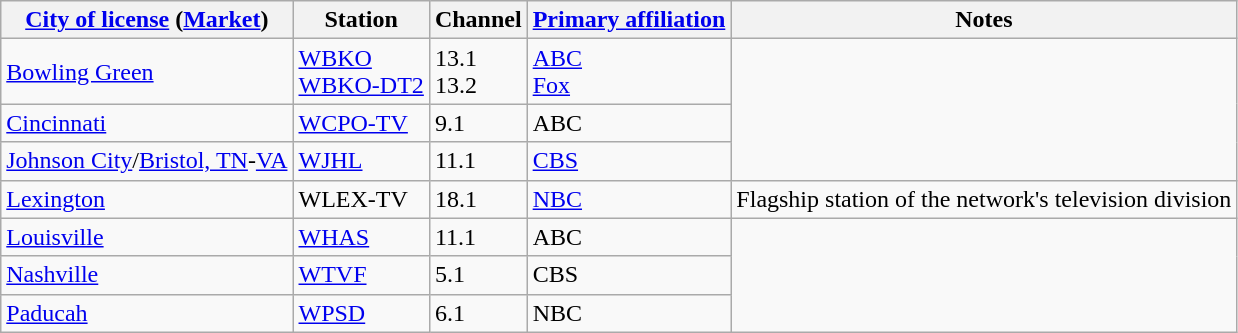<table class="wikitable sortable">
<tr>
<th><a href='#'>City of license</a> (<a href='#'>Market</a>)</th>
<th>Station</th>
<th>Channel</th>
<th><a href='#'>Primary affiliation</a></th>
<th>Notes</th>
</tr>
<tr>
<td><a href='#'>Bowling Green</a></td>
<td><a href='#'>WBKO</a><br><a href='#'>WBKO-DT2</a></td>
<td>13.1<br>13.2</td>
<td><a href='#'>ABC</a><br><a href='#'>Fox</a></td>
</tr>
<tr>
<td><a href='#'>Cincinnati</a></td>
<td><a href='#'>WCPO-TV</a></td>
<td>9.1</td>
<td>ABC</td>
</tr>
<tr>
<td><a href='#'>Johnson City</a>/<a href='#'>Bristol, TN</a>-<a href='#'>VA</a></td>
<td><a href='#'>WJHL</a></td>
<td>11.1</td>
<td><a href='#'>CBS</a></td>
</tr>
<tr>
<td><a href='#'>Lexington</a></td>
<td>WLEX-TV</td>
<td>18.1</td>
<td><a href='#'>NBC</a></td>
<td>Flagship station of the network's television division</td>
</tr>
<tr>
<td><a href='#'>Louisville</a></td>
<td><a href='#'>WHAS</a></td>
<td>11.1</td>
<td>ABC</td>
</tr>
<tr>
<td><a href='#'>Nashville</a></td>
<td><a href='#'>WTVF</a></td>
<td>5.1</td>
<td>CBS</td>
</tr>
<tr>
<td><a href='#'>Paducah</a></td>
<td><a href='#'>WPSD</a></td>
<td>6.1</td>
<td>NBC</td>
</tr>
</table>
